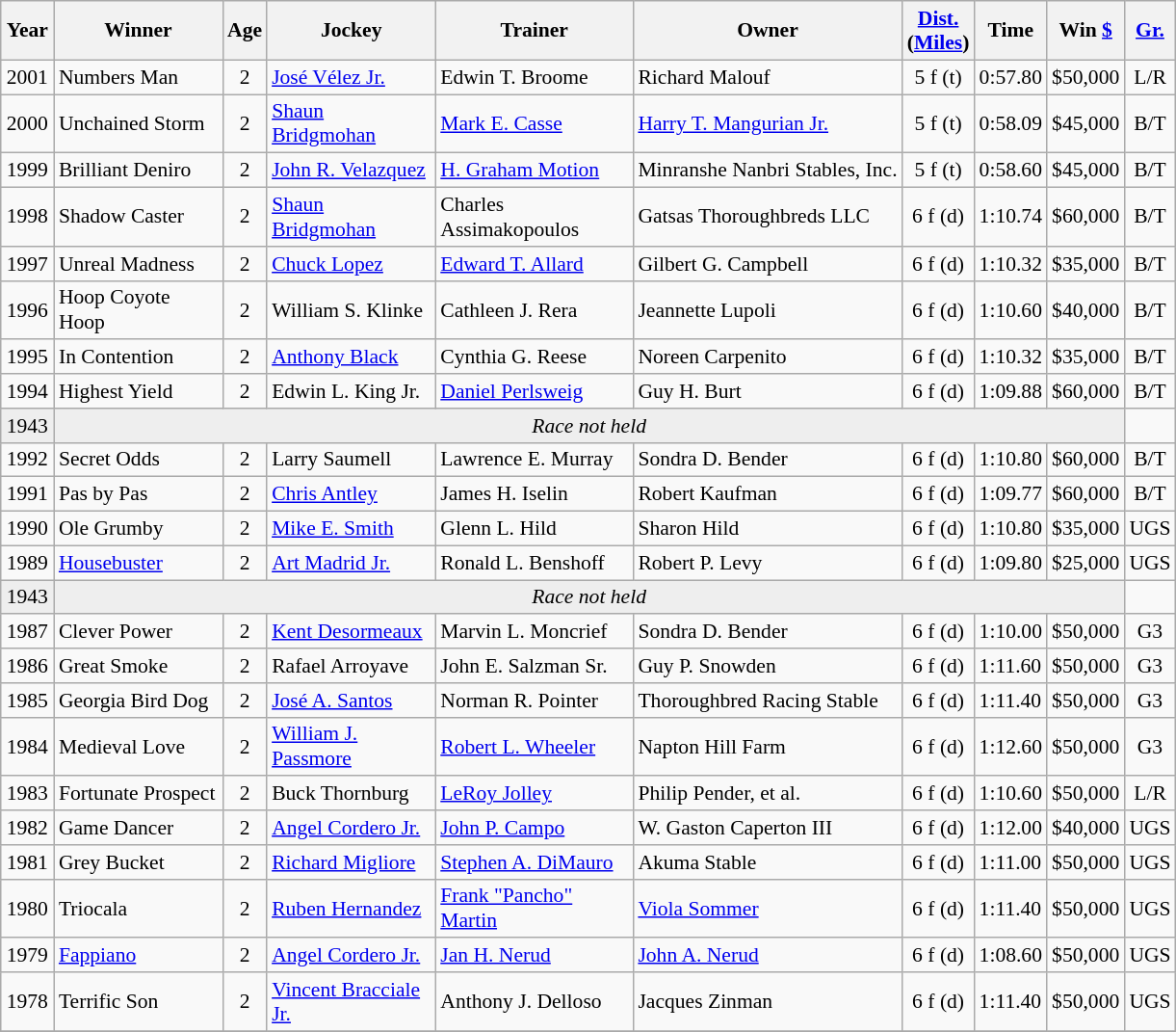<table class="wikitable sortable" style="font-size:90%">
<tr>
<th style="width:30px">Year</th>
<th style="width:110px">Winner</th>
<th style="width:20px">Age</th>
<th style="width:110px">Jockey</th>
<th style="width:130px">Trainer</th>
<th>Owner<br></th>
<th style="width:25px"><a href='#'>Dist.</a><br> <span>(<a href='#'>Miles</a>)</span></th>
<th style="width:25px">Time</th>
<th style="width:35px">Win <a href='#'>$</a></th>
<th style="width:25px"><a href='#'>Gr.</a></th>
</tr>
<tr>
<td align=center>2001</td>
<td>Numbers Man</td>
<td align=center>2</td>
<td><a href='#'>José Vélez Jr.</a></td>
<td>Edwin T. Broome</td>
<td>Richard Malouf</td>
<td align=center>5 f (t)</td>
<td>0:57.80</td>
<td>$50,000</td>
<td align=center>L/R</td>
</tr>
<tr>
<td align=center>2000</td>
<td>Unchained Storm</td>
<td align=center>2</td>
<td><a href='#'>Shaun Bridgmohan</a></td>
<td><a href='#'>Mark E. Casse</a></td>
<td><a href='#'>Harry T. Mangurian Jr.</a></td>
<td align=center>5 f (t)</td>
<td>0:58.09</td>
<td>$45,000</td>
<td align=center>B/T</td>
</tr>
<tr>
<td align=center>1999</td>
<td>Brilliant Deniro</td>
<td align=center>2</td>
<td><a href='#'>John R. Velazquez</a></td>
<td><a href='#'>H. Graham Motion</a></td>
<td>Minranshe Nanbri Stables, Inc.</td>
<td align=center>5 f (t)</td>
<td>0:58.60</td>
<td>$45,000</td>
<td align=center>B/T</td>
</tr>
<tr>
<td align=center>1998</td>
<td>Shadow Caster</td>
<td align=center>2</td>
<td><a href='#'>Shaun Bridgmohan</a></td>
<td>Charles Assimakopoulos</td>
<td>Gatsas Thoroughbreds LLC</td>
<td align=center>6 f (d)</td>
<td>1:10.74</td>
<td>$60,000</td>
<td align=center>B/T</td>
</tr>
<tr>
<td align=center>1997</td>
<td>Unreal Madness</td>
<td align=center>2</td>
<td><a href='#'>Chuck Lopez</a></td>
<td><a href='#'>Edward T. Allard</a></td>
<td>Gilbert G. Campbell</td>
<td align=center>6 f (d)</td>
<td>1:10.32</td>
<td>$35,000</td>
<td align=center>B/T</td>
</tr>
<tr>
<td align=center>1996</td>
<td>Hoop Coyote Hoop</td>
<td align=center>2</td>
<td>William S. Klinke</td>
<td>Cathleen J. Rera</td>
<td>Jeannette Lupoli</td>
<td align=center>6 f (d)</td>
<td>1:10.60</td>
<td>$40,000</td>
<td align=center>B/T</td>
</tr>
<tr>
<td align=center>1995</td>
<td>In Contention</td>
<td align=center>2</td>
<td><a href='#'>Anthony Black</a></td>
<td>Cynthia G. Reese</td>
<td>Noreen Carpenito</td>
<td align=center>6 f (d)</td>
<td>1:10.32</td>
<td>$35,000</td>
<td align=center>B/T</td>
</tr>
<tr>
<td align=center>1994</td>
<td>Highest Yield</td>
<td align=center>2</td>
<td>Edwin L. King Jr.</td>
<td><a href='#'>Daniel Perlsweig</a></td>
<td>Guy H. Burt</td>
<td align=center>6 f (d)</td>
<td>1:09.88</td>
<td>$60,000</td>
<td align=center>B/T</td>
</tr>
<tr bgcolor="#eeeeee">
<td align=center>1943</td>
<td align=center  colspan=8><em>Race not held</em></td>
</tr>
<tr>
<td align=center>1992</td>
<td>Secret Odds</td>
<td align=center>2</td>
<td>Larry Saumell</td>
<td>Lawrence E. Murray</td>
<td>Sondra D. Bender</td>
<td align=center>6 f (d)</td>
<td>1:10.80</td>
<td>$60,000</td>
<td align=center>B/T</td>
</tr>
<tr>
<td align=center>1991</td>
<td>Pas by Pas</td>
<td align=center>2</td>
<td><a href='#'>Chris Antley</a></td>
<td>James H. Iselin</td>
<td>Robert Kaufman</td>
<td align=center>6 f (d)</td>
<td>1:09.77</td>
<td>$60,000</td>
<td align=center>B/T</td>
</tr>
<tr>
<td align=center>1990</td>
<td>Ole Grumby</td>
<td align=center>2</td>
<td><a href='#'>Mike E. Smith</a></td>
<td>Glenn L. Hild</td>
<td>Sharon Hild</td>
<td align=center>6 f (d)</td>
<td>1:10.80</td>
<td>$35,000</td>
<td align=center>UGS</td>
</tr>
<tr>
<td align=center>1989</td>
<td><a href='#'>Housebuster</a></td>
<td align=center>2</td>
<td><a href='#'>Art Madrid Jr.</a></td>
<td>Ronald L. Benshoff</td>
<td>Robert P. Levy</td>
<td align=center>6 f (d)</td>
<td>1:09.80</td>
<td>$25,000</td>
<td align=center>UGS</td>
</tr>
<tr bgcolor="#eeeeee">
<td align=center>1943</td>
<td align=center  colspan=8><em>Race not held</em></td>
</tr>
<tr>
<td align=center>1987</td>
<td>Clever Power</td>
<td align=center>2</td>
<td><a href='#'>Kent Desormeaux</a></td>
<td>Marvin L. Moncrief</td>
<td>Sondra D. Bender</td>
<td align=center>6 f (d)</td>
<td>1:10.00</td>
<td>$50,000</td>
<td align=center>G3</td>
</tr>
<tr>
<td align=center>1986</td>
<td>Great Smoke</td>
<td align=center>2</td>
<td>Rafael Arroyave</td>
<td>John E. Salzman Sr.</td>
<td>Guy P. Snowden</td>
<td align=center>6 f (d)</td>
<td>1:11.60</td>
<td>$50,000</td>
<td align=center>G3</td>
</tr>
<tr>
<td align=center>1985</td>
<td>Georgia Bird Dog</td>
<td align=center>2</td>
<td><a href='#'>José A. Santos</a></td>
<td>Norman R. Pointer</td>
<td>Thoroughbred Racing Stable</td>
<td align=center>6 f (d)</td>
<td>1:11.40</td>
<td>$50,000</td>
<td align=center>G3</td>
</tr>
<tr>
<td align=center>1984</td>
<td>Medieval Love</td>
<td align=center>2</td>
<td><a href='#'>William J. Passmore</a></td>
<td><a href='#'>Robert L. Wheeler</a></td>
<td>Napton Hill Farm</td>
<td align=center>6 f (d)</td>
<td>1:12.60</td>
<td>$50,000</td>
<td align=center>G3</td>
</tr>
<tr>
<td align=center>1983</td>
<td>Fortunate Prospect</td>
<td align=center>2</td>
<td>Buck Thornburg</td>
<td><a href='#'>LeRoy Jolley</a></td>
<td>Philip Pender,  et al.</td>
<td align=center>6 f (d)</td>
<td>1:10.60</td>
<td>$50,000</td>
<td align=center>L/R</td>
</tr>
<tr>
<td align=center>1982</td>
<td>Game Dancer</td>
<td align=center>2</td>
<td><a href='#'>Angel Cordero Jr.</a></td>
<td><a href='#'>John P. Campo</a></td>
<td>W. Gaston Caperton III</td>
<td align=center>6 f (d)</td>
<td>1:12.00</td>
<td>$40,000</td>
<td align=center>UGS</td>
</tr>
<tr>
<td align=center>1981</td>
<td>Grey Bucket</td>
<td align=center>2</td>
<td><a href='#'>Richard Migliore</a></td>
<td><a href='#'>Stephen A. DiMauro</a></td>
<td>Akuma Stable</td>
<td align=center>6 f (d)</td>
<td>1:11.00</td>
<td>$50,000</td>
<td align=center>UGS</td>
</tr>
<tr>
<td align=center>1980</td>
<td>Triocala</td>
<td align=center>2</td>
<td><a href='#'>Ruben Hernandez</a></td>
<td><a href='#'>Frank "Pancho" Martin</a></td>
<td><a href='#'>Viola Sommer</a></td>
<td align=center>6 f (d)</td>
<td>1:11.40</td>
<td>$50,000</td>
<td align=center>UGS</td>
</tr>
<tr>
<td align=center>1979</td>
<td><a href='#'>Fappiano</a></td>
<td align=center>2</td>
<td><a href='#'>Angel Cordero Jr.</a></td>
<td><a href='#'>Jan H. Nerud</a></td>
<td><a href='#'>John A. Nerud</a></td>
<td align=center>6 f (d)</td>
<td>1:08.60</td>
<td>$50,000</td>
<td align=center>UGS</td>
</tr>
<tr>
<td align=center>1978</td>
<td>Terrific Son</td>
<td align=center>2</td>
<td><a href='#'>Vincent Bracciale Jr.</a></td>
<td>Anthony J. Delloso</td>
<td>Jacques Zinman</td>
<td align=center>6 f (d)</td>
<td>1:11.40</td>
<td>$50,000</td>
<td align=center>UGS</td>
</tr>
<tr>
</tr>
</table>
